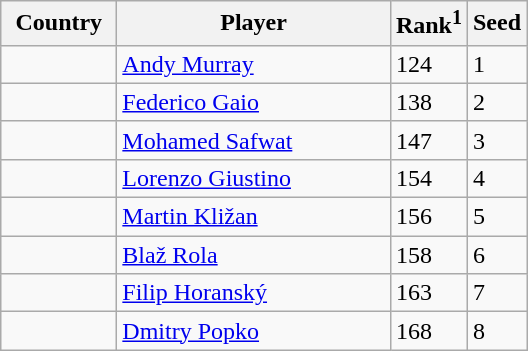<table class="sortable wikitable">
<tr>
<th width="70">Country</th>
<th width="175">Player</th>
<th>Rank<sup>1</sup></th>
<th>Seed</th>
</tr>
<tr>
<td></td>
<td><a href='#'>Andy Murray</a></td>
<td>124</td>
<td>1</td>
</tr>
<tr>
<td></td>
<td><a href='#'>Federico Gaio</a></td>
<td>138</td>
<td>2</td>
</tr>
<tr>
<td></td>
<td><a href='#'>Mohamed Safwat</a></td>
<td>147</td>
<td>3</td>
</tr>
<tr>
<td></td>
<td><a href='#'>Lorenzo Giustino</a></td>
<td>154</td>
<td>4</td>
</tr>
<tr>
<td></td>
<td><a href='#'>Martin Kližan</a></td>
<td>156</td>
<td>5</td>
</tr>
<tr>
<td></td>
<td><a href='#'>Blaž Rola</a></td>
<td>158</td>
<td>6</td>
</tr>
<tr>
<td></td>
<td><a href='#'>Filip Horanský</a></td>
<td>163</td>
<td>7</td>
</tr>
<tr>
<td></td>
<td><a href='#'>Dmitry Popko</a></td>
<td>168</td>
<td>8</td>
</tr>
</table>
